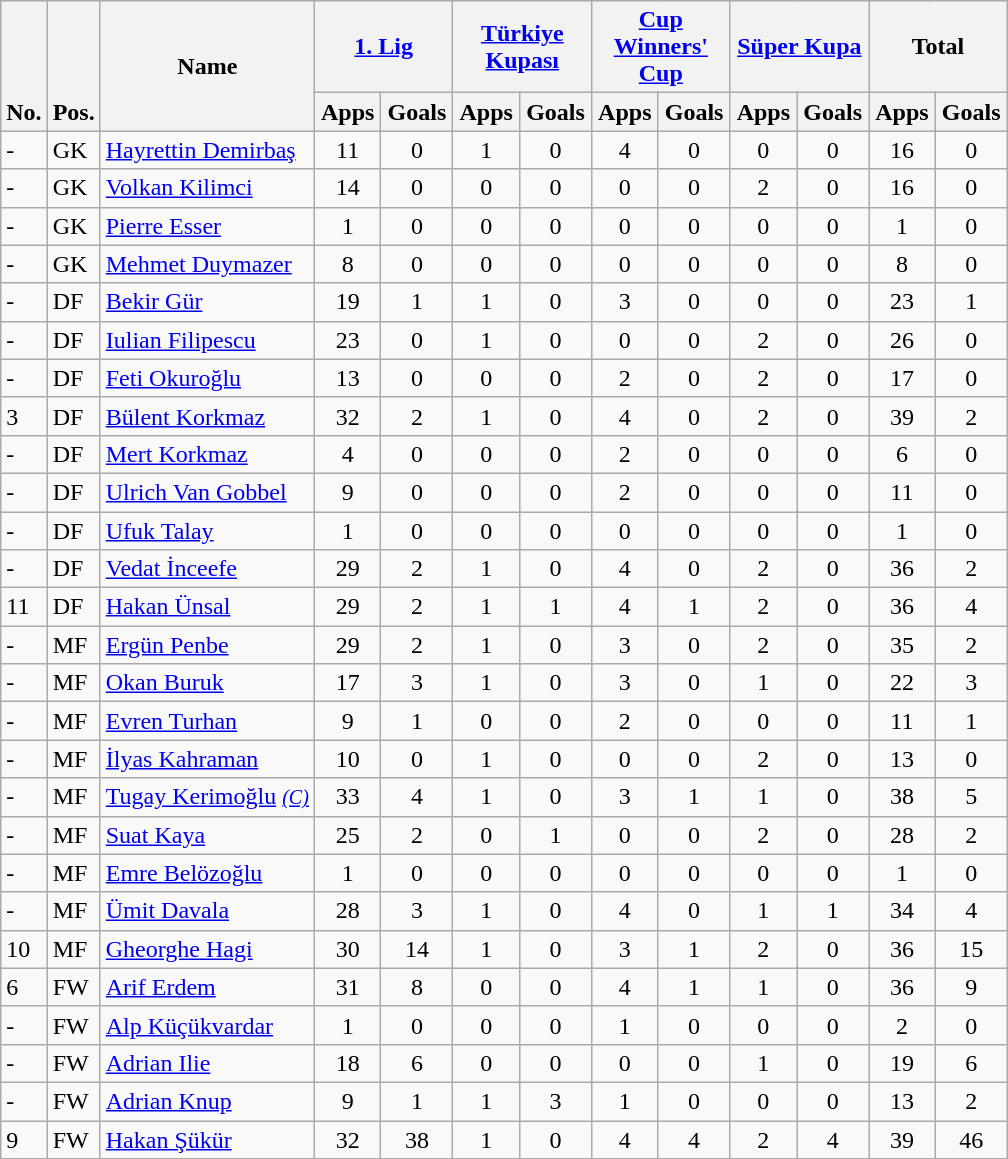<table class="wikitable" style="text-align:center">
<tr>
<th rowspan="2" style="vertical-align:bottom;">No.</th>
<th rowspan="2" style="vertical-align:bottom;">Pos.</th>
<th rowspan="2">Name</th>
<th colspan="2" style="width:85px;"><a href='#'>1. Lig</a></th>
<th colspan="2" style="width:85px;"><a href='#'>Türkiye Kupası</a></th>
<th colspan="2" style="width:85px;"><a href='#'>Cup Winners' Cup</a></th>
<th colspan="2" width="85"><a href='#'>Süper Kupa</a></th>
<th colspan="2" style="width:85px;">Total</th>
</tr>
<tr>
<th>Apps</th>
<th>Goals</th>
<th>Apps</th>
<th>Goals</th>
<th>Apps</th>
<th>Goals</th>
<th>Apps</th>
<th>Goals</th>
<th>Apps</th>
<th>Goals</th>
</tr>
<tr>
<td align="left">-</td>
<td align="left">GK</td>
<td align="left"> <a href='#'>Hayrettin Demirbaş</a></td>
<td>11</td>
<td>0</td>
<td>1</td>
<td>0</td>
<td>4</td>
<td>0</td>
<td>0</td>
<td>0</td>
<td>16</td>
<td>0</td>
</tr>
<tr>
<td align="left">-</td>
<td align="left">GK</td>
<td align="left"> <a href='#'>Volkan Kilimci</a></td>
<td>14</td>
<td>0</td>
<td>0</td>
<td>0</td>
<td>0</td>
<td>0</td>
<td>2</td>
<td>0</td>
<td>16</td>
<td>0</td>
</tr>
<tr>
<td align="left">-</td>
<td align="left">GK</td>
<td align="left"> <a href='#'>Pierre Esser</a></td>
<td>1</td>
<td>0</td>
<td>0</td>
<td>0</td>
<td>0</td>
<td>0</td>
<td>0</td>
<td>0</td>
<td>1</td>
<td>0</td>
</tr>
<tr>
<td align="left">-</td>
<td align="left">GK</td>
<td align="left"> <a href='#'>Mehmet Duymazer</a></td>
<td>8</td>
<td>0</td>
<td>0</td>
<td>0</td>
<td>0</td>
<td>0</td>
<td>0</td>
<td>0</td>
<td>8</td>
<td>0</td>
</tr>
<tr>
<td align="left">-</td>
<td align="left">DF</td>
<td align="left"> <a href='#'>Bekir Gür</a></td>
<td>19</td>
<td>1</td>
<td>1</td>
<td>0</td>
<td>3</td>
<td>0</td>
<td>0</td>
<td>0</td>
<td>23</td>
<td>1</td>
</tr>
<tr>
<td align="left">-</td>
<td align="left">DF</td>
<td align="left"> <a href='#'>Iulian Filipescu</a></td>
<td>23</td>
<td>0</td>
<td>1</td>
<td>0</td>
<td>0</td>
<td>0</td>
<td>2</td>
<td>0</td>
<td>26</td>
<td>0</td>
</tr>
<tr>
<td align="left">-</td>
<td align="left">DF</td>
<td align="left"> <a href='#'>Feti Okuroğlu</a></td>
<td>13</td>
<td>0</td>
<td>0</td>
<td>0</td>
<td>2</td>
<td>0</td>
<td>2</td>
<td>0</td>
<td>17</td>
<td>0</td>
</tr>
<tr>
<td align="left">3</td>
<td align="left">DF</td>
<td align="left"> <a href='#'>Bülent Korkmaz</a></td>
<td>32</td>
<td>2</td>
<td>1</td>
<td>0</td>
<td>4</td>
<td>0</td>
<td>2</td>
<td>0</td>
<td>39</td>
<td>2</td>
</tr>
<tr>
<td align="left">-</td>
<td align="left">DF</td>
<td align="left"> <a href='#'>Mert Korkmaz</a></td>
<td>4</td>
<td>0</td>
<td>0</td>
<td>0</td>
<td>2</td>
<td>0</td>
<td>0</td>
<td>0</td>
<td>6</td>
<td>0</td>
</tr>
<tr>
<td align="left">-</td>
<td align="left">DF</td>
<td align="left"> <a href='#'>Ulrich Van Gobbel</a></td>
<td>9</td>
<td>0</td>
<td>0</td>
<td>0</td>
<td>2</td>
<td>0</td>
<td>0</td>
<td>0</td>
<td>11</td>
<td>0</td>
</tr>
<tr>
<td align="left">-</td>
<td align="left">DF</td>
<td align="left"> <a href='#'>Ufuk Talay</a></td>
<td>1</td>
<td>0</td>
<td>0</td>
<td>0</td>
<td>0</td>
<td>0</td>
<td>0</td>
<td>0</td>
<td>1</td>
<td>0</td>
</tr>
<tr>
<td align="left">-</td>
<td align="left">DF</td>
<td align="left"> <a href='#'>Vedat İnceefe</a></td>
<td>29</td>
<td>2</td>
<td>1</td>
<td>0</td>
<td>4</td>
<td>0</td>
<td>2</td>
<td>0</td>
<td>36</td>
<td>2</td>
</tr>
<tr>
<td align="left">11</td>
<td align="left">DF</td>
<td align="left"> <a href='#'>Hakan Ünsal</a></td>
<td>29</td>
<td>2</td>
<td>1</td>
<td>1</td>
<td>4</td>
<td>1</td>
<td>2</td>
<td>0</td>
<td>36</td>
<td>4</td>
</tr>
<tr>
<td align="left">-</td>
<td align="left">MF</td>
<td align="left"> <a href='#'>Ergün Penbe</a></td>
<td>29</td>
<td>2</td>
<td>1</td>
<td>0</td>
<td>3</td>
<td>0</td>
<td>2</td>
<td>0</td>
<td>35</td>
<td>2</td>
</tr>
<tr>
<td align="left">-</td>
<td align="left">MF</td>
<td align="left"> <a href='#'>Okan Buruk</a></td>
<td>17</td>
<td>3</td>
<td>1</td>
<td>0</td>
<td>3</td>
<td>0</td>
<td>1</td>
<td>0</td>
<td>22</td>
<td>3</td>
</tr>
<tr>
<td align="left">-</td>
<td align="left">MF</td>
<td align="left"> <a href='#'>Evren Turhan</a></td>
<td>9</td>
<td>1</td>
<td>0</td>
<td>0</td>
<td>2</td>
<td>0</td>
<td>0</td>
<td>0</td>
<td>11</td>
<td>1</td>
</tr>
<tr>
<td align="left">-</td>
<td align="left">MF</td>
<td align="left"> <a href='#'>İlyas Kahraman</a></td>
<td>10</td>
<td>0</td>
<td>1</td>
<td>0</td>
<td>0</td>
<td>0</td>
<td>2</td>
<td>0</td>
<td>13</td>
<td>0</td>
</tr>
<tr>
<td align="left">-</td>
<td align="left">MF</td>
<td align="left"> <a href='#'>Tugay Kerimoğlu</a> <small><em><a href='#'>(C)</a></em></small></td>
<td>33</td>
<td>4</td>
<td>1</td>
<td>0</td>
<td>3</td>
<td>1</td>
<td>1</td>
<td>0</td>
<td>38</td>
<td>5</td>
</tr>
<tr>
<td align="left">-</td>
<td align="left">MF</td>
<td align="left"> <a href='#'>Suat Kaya</a></td>
<td>25</td>
<td>2</td>
<td>0</td>
<td>1</td>
<td>0</td>
<td>0</td>
<td>2</td>
<td>0</td>
<td>28</td>
<td>2</td>
</tr>
<tr>
<td align="left">-</td>
<td align="left">MF</td>
<td align="left"> <a href='#'>Emre Belözoğlu</a></td>
<td>1</td>
<td>0</td>
<td>0</td>
<td>0</td>
<td>0</td>
<td>0</td>
<td>0</td>
<td>0</td>
<td>1</td>
<td>0</td>
</tr>
<tr>
<td align="left">-</td>
<td align="left">MF</td>
<td align="left"> <a href='#'>Ümit Davala</a></td>
<td>28</td>
<td>3</td>
<td>1</td>
<td>0</td>
<td>4</td>
<td>0</td>
<td>1</td>
<td>1</td>
<td>34</td>
<td>4</td>
</tr>
<tr>
<td align="left">10</td>
<td align="left">MF</td>
<td align="left"> <a href='#'>Gheorghe Hagi</a></td>
<td>30</td>
<td>14</td>
<td>1</td>
<td>0</td>
<td>3</td>
<td>1</td>
<td>2</td>
<td>0</td>
<td>36</td>
<td>15</td>
</tr>
<tr>
<td align="left">6</td>
<td align="left">FW</td>
<td align="left"> <a href='#'>Arif Erdem</a></td>
<td>31</td>
<td>8</td>
<td>0</td>
<td>0</td>
<td>4</td>
<td>1</td>
<td>1</td>
<td>0</td>
<td>36</td>
<td>9</td>
</tr>
<tr>
<td align="left">-</td>
<td align="left">FW</td>
<td align="left"> <a href='#'>Alp Küçükvardar</a></td>
<td>1</td>
<td>0</td>
<td>0</td>
<td>0</td>
<td>1</td>
<td>0</td>
<td>0</td>
<td>0</td>
<td>2</td>
<td>0</td>
</tr>
<tr>
<td align="left">-</td>
<td align="left">FW</td>
<td align="left"> <a href='#'>Adrian Ilie</a></td>
<td>18</td>
<td>6</td>
<td>0</td>
<td>0</td>
<td>0</td>
<td>0</td>
<td>1</td>
<td>0</td>
<td>19</td>
<td>6</td>
</tr>
<tr>
<td align="left">-</td>
<td align="left">FW</td>
<td align="left"> <a href='#'>Adrian Knup</a></td>
<td>9</td>
<td>1</td>
<td>1</td>
<td>3</td>
<td>1</td>
<td>0</td>
<td>0</td>
<td>0</td>
<td>13</td>
<td>2</td>
</tr>
<tr>
<td align="left">9</td>
<td align="left">FW</td>
<td align="left"> <a href='#'>Hakan Şükür</a></td>
<td>32</td>
<td>38</td>
<td>1</td>
<td>0</td>
<td>4</td>
<td>4</td>
<td>2</td>
<td>4</td>
<td>39</td>
<td>46</td>
</tr>
</table>
